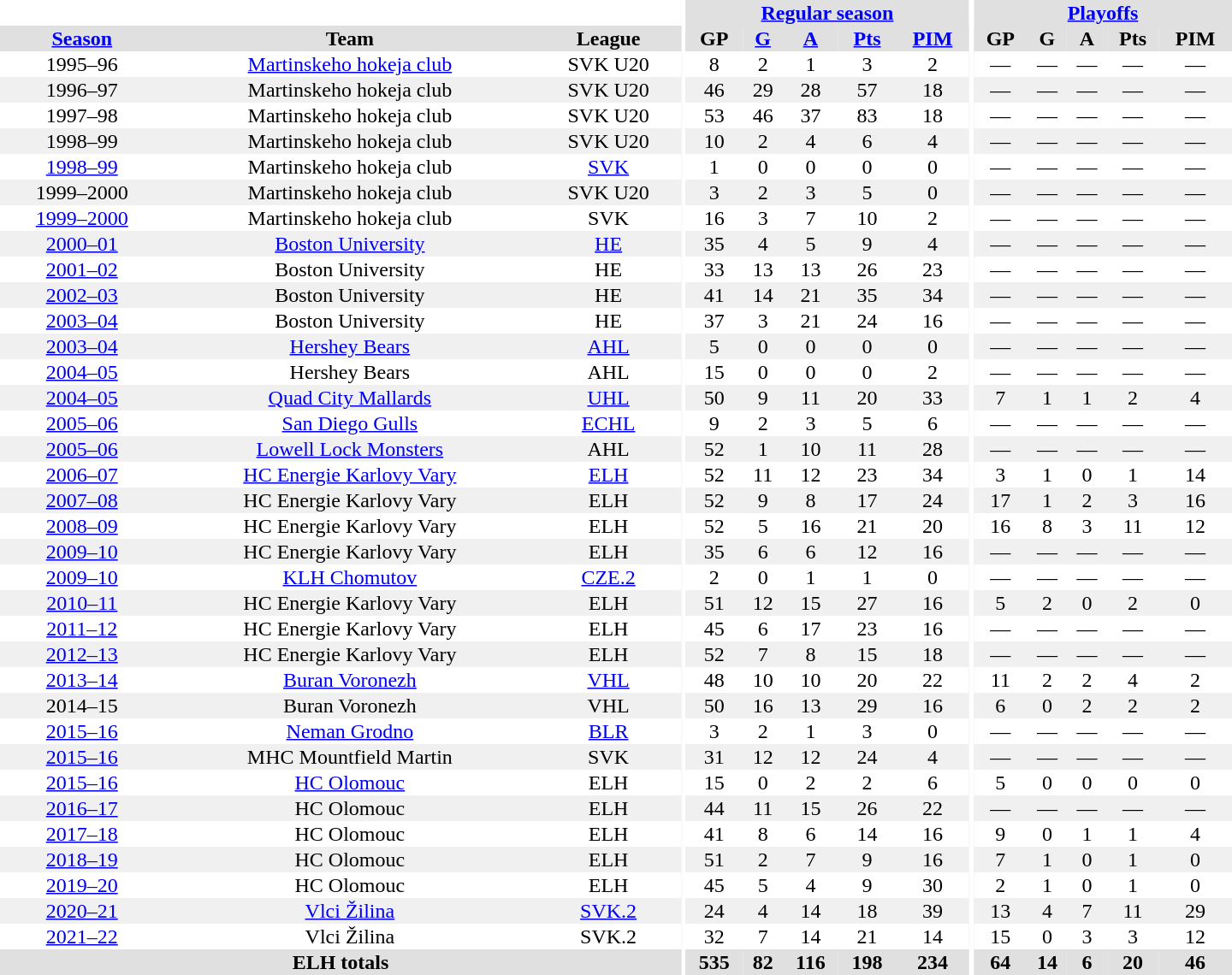<table border="0" cellpadding="1" cellspacing="0" style="text-align:center; width:60em">
<tr bgcolor="#e0e0e0">
<th colspan="3" bgcolor="#ffffff"></th>
<th rowspan="99" bgcolor="#ffffff"></th>
<th colspan="5"><a href='#'>Regular season</a></th>
<th rowspan="99" bgcolor="#ffffff"></th>
<th colspan="5"><a href='#'>Playoffs</a></th>
</tr>
<tr bgcolor="#e0e0e0">
<th><a href='#'>Season</a></th>
<th>Team</th>
<th>League</th>
<th>GP</th>
<th><a href='#'>G</a></th>
<th><a href='#'>A</a></th>
<th><a href='#'>Pts</a></th>
<th><a href='#'>PIM</a></th>
<th>GP</th>
<th>G</th>
<th>A</th>
<th>Pts</th>
<th>PIM</th>
</tr>
<tr>
<td>1995–96</td>
<td><a href='#'>Martinskeho hokeja club</a></td>
<td>SVK U20</td>
<td>8</td>
<td>2</td>
<td>1</td>
<td>3</td>
<td>2</td>
<td>—</td>
<td>—</td>
<td>—</td>
<td>—</td>
<td>—</td>
</tr>
<tr style="background:#f0f0f0;">
<td>1996–97</td>
<td>Martinskeho hokeja club</td>
<td>SVK U20</td>
<td>46</td>
<td>29</td>
<td>28</td>
<td>57</td>
<td>18</td>
<td>—</td>
<td>—</td>
<td>—</td>
<td>—</td>
<td>—</td>
</tr>
<tr>
<td>1997–98</td>
<td>Martinskeho hokeja club</td>
<td>SVK U20</td>
<td>53</td>
<td>46</td>
<td>37</td>
<td>83</td>
<td>18</td>
<td>—</td>
<td>—</td>
<td>—</td>
<td>—</td>
<td>—</td>
</tr>
<tr style="background:#f0f0f0;">
<td>1998–99</td>
<td>Martinskeho hokeja club</td>
<td>SVK U20</td>
<td>10</td>
<td>2</td>
<td>4</td>
<td>6</td>
<td>4</td>
<td>—</td>
<td>—</td>
<td>—</td>
<td>—</td>
<td>—</td>
</tr>
<tr>
<td><a href='#'>1998–99</a></td>
<td>Martinskeho hokeja club</td>
<td><a href='#'>SVK</a></td>
<td>1</td>
<td>0</td>
<td>0</td>
<td>0</td>
<td>0</td>
<td>—</td>
<td>—</td>
<td>—</td>
<td>—</td>
<td>—</td>
</tr>
<tr style="background:#f0f0f0;">
<td>1999–2000</td>
<td>Martinskeho hokeja club</td>
<td>SVK U20</td>
<td>3</td>
<td>2</td>
<td>3</td>
<td>5</td>
<td>0</td>
<td>—</td>
<td>—</td>
<td>—</td>
<td>—</td>
<td>—</td>
</tr>
<tr>
<td><a href='#'>1999–2000</a></td>
<td>Martinskeho hokeja club</td>
<td>SVK</td>
<td>16</td>
<td>3</td>
<td>7</td>
<td>10</td>
<td>2</td>
<td>—</td>
<td>—</td>
<td>—</td>
<td>—</td>
<td>—</td>
</tr>
<tr style="background:#f0f0f0;">
<td><a href='#'>2000–01</a></td>
<td><a href='#'>Boston University</a></td>
<td><a href='#'>HE</a></td>
<td>35</td>
<td>4</td>
<td>5</td>
<td>9</td>
<td>4</td>
<td>—</td>
<td>—</td>
<td>—</td>
<td>—</td>
<td>—</td>
</tr>
<tr>
<td><a href='#'>2001–02</a></td>
<td>Boston University</td>
<td>HE</td>
<td>33</td>
<td>13</td>
<td>13</td>
<td>26</td>
<td>23</td>
<td>—</td>
<td>—</td>
<td>—</td>
<td>—</td>
<td>—</td>
</tr>
<tr style="background:#f0f0f0;">
<td><a href='#'>2002–03</a></td>
<td>Boston University</td>
<td>HE</td>
<td>41</td>
<td>14</td>
<td>21</td>
<td>35</td>
<td>34</td>
<td>—</td>
<td>—</td>
<td>—</td>
<td>—</td>
<td>—</td>
</tr>
<tr>
<td><a href='#'>2003–04</a></td>
<td>Boston University</td>
<td>HE</td>
<td>37</td>
<td>3</td>
<td>21</td>
<td>24</td>
<td>16</td>
<td>—</td>
<td>—</td>
<td>—</td>
<td>—</td>
<td>—</td>
</tr>
<tr style="background:#f0f0f0;">
<td><a href='#'>2003–04</a></td>
<td><a href='#'>Hershey Bears</a></td>
<td><a href='#'>AHL</a></td>
<td>5</td>
<td>0</td>
<td>0</td>
<td>0</td>
<td>0</td>
<td>—</td>
<td>—</td>
<td>—</td>
<td>—</td>
<td>—</td>
</tr>
<tr>
<td><a href='#'>2004–05</a></td>
<td>Hershey Bears</td>
<td>AHL</td>
<td>15</td>
<td>0</td>
<td>0</td>
<td>0</td>
<td>2</td>
<td>—</td>
<td>—</td>
<td>—</td>
<td>—</td>
<td>—</td>
</tr>
<tr style="background:#f0f0f0;">
<td><a href='#'>2004–05</a></td>
<td><a href='#'>Quad City Mallards</a></td>
<td><a href='#'>UHL</a></td>
<td>50</td>
<td>9</td>
<td>11</td>
<td>20</td>
<td>33</td>
<td>7</td>
<td>1</td>
<td>1</td>
<td>2</td>
<td>4</td>
</tr>
<tr>
<td><a href='#'>2005–06</a></td>
<td><a href='#'>San Diego Gulls</a></td>
<td><a href='#'>ECHL</a></td>
<td>9</td>
<td>2</td>
<td>3</td>
<td>5</td>
<td>6</td>
<td>—</td>
<td>—</td>
<td>—</td>
<td>—</td>
<td>—</td>
</tr>
<tr style="background:#f0f0f0;">
<td><a href='#'>2005–06</a></td>
<td><a href='#'>Lowell Lock Monsters</a></td>
<td>AHL</td>
<td>52</td>
<td>1</td>
<td>10</td>
<td>11</td>
<td>28</td>
<td>—</td>
<td>—</td>
<td>—</td>
<td>—</td>
<td>—</td>
</tr>
<tr>
<td><a href='#'>2006–07</a></td>
<td><a href='#'>HC Energie Karlovy Vary</a></td>
<td><a href='#'>ELH</a></td>
<td>52</td>
<td>11</td>
<td>12</td>
<td>23</td>
<td>34</td>
<td>3</td>
<td>1</td>
<td>0</td>
<td>1</td>
<td>14</td>
</tr>
<tr style="background:#f0f0f0;">
<td><a href='#'>2007–08</a></td>
<td>HC Energie Karlovy Vary</td>
<td>ELH</td>
<td>52</td>
<td>9</td>
<td>8</td>
<td>17</td>
<td>24</td>
<td>17</td>
<td>1</td>
<td>2</td>
<td>3</td>
<td>16</td>
</tr>
<tr>
<td><a href='#'>2008–09</a></td>
<td>HC Energie Karlovy Vary</td>
<td>ELH</td>
<td>52</td>
<td>5</td>
<td>16</td>
<td>21</td>
<td>20</td>
<td>16</td>
<td>8</td>
<td>3</td>
<td>11</td>
<td>12</td>
</tr>
<tr style="background:#f0f0f0;">
<td><a href='#'>2009–10</a></td>
<td>HC Energie Karlovy Vary</td>
<td>ELH</td>
<td>35</td>
<td>6</td>
<td>6</td>
<td>12</td>
<td>16</td>
<td>—</td>
<td>—</td>
<td>—</td>
<td>—</td>
<td>—</td>
</tr>
<tr>
<td><a href='#'>2009–10</a></td>
<td><a href='#'>KLH Chomutov</a></td>
<td><a href='#'>CZE.2</a></td>
<td>2</td>
<td>0</td>
<td>1</td>
<td>1</td>
<td>0</td>
<td>—</td>
<td>—</td>
<td>—</td>
<td>—</td>
<td>—</td>
</tr>
<tr style="background:#f0f0f0;">
<td><a href='#'>2010–11</a></td>
<td>HC Energie Karlovy Vary</td>
<td>ELH</td>
<td>51</td>
<td>12</td>
<td>15</td>
<td>27</td>
<td>16</td>
<td>5</td>
<td>2</td>
<td>0</td>
<td>2</td>
<td>0</td>
</tr>
<tr>
<td><a href='#'>2011–12</a></td>
<td>HC Energie Karlovy Vary</td>
<td>ELH</td>
<td>45</td>
<td>6</td>
<td>17</td>
<td>23</td>
<td>16</td>
<td>—</td>
<td>—</td>
<td>—</td>
<td>—</td>
<td>—</td>
</tr>
<tr style="background:#f0f0f0;">
<td><a href='#'>2012–13</a></td>
<td>HC Energie Karlovy Vary</td>
<td>ELH</td>
<td>52</td>
<td>7</td>
<td>8</td>
<td>15</td>
<td>18</td>
<td>—</td>
<td>—</td>
<td>—</td>
<td>—</td>
<td>—</td>
</tr>
<tr>
<td><a href='#'>2013–14</a></td>
<td><a href='#'>Buran Voronezh</a></td>
<td><a href='#'>VHL</a></td>
<td>48</td>
<td>10</td>
<td>10</td>
<td>20</td>
<td>22</td>
<td>11</td>
<td>2</td>
<td>2</td>
<td>4</td>
<td>2</td>
</tr>
<tr style="background:#f0f0f0;">
<td>2014–15</td>
<td>Buran Voronezh</td>
<td>VHL</td>
<td>50</td>
<td>16</td>
<td>13</td>
<td>29</td>
<td>16</td>
<td>6</td>
<td>0</td>
<td>2</td>
<td>2</td>
<td>2</td>
</tr>
<tr>
<td><a href='#'>2015–16</a></td>
<td><a href='#'>Neman Grodno</a></td>
<td><a href='#'>BLR</a></td>
<td>3</td>
<td>2</td>
<td>1</td>
<td>3</td>
<td>0</td>
<td>—</td>
<td>—</td>
<td>—</td>
<td>—</td>
<td>—</td>
</tr>
<tr style="background:#f0f0f0;">
<td><a href='#'>2015–16</a></td>
<td>MHC Mountfield Martin</td>
<td>SVK</td>
<td>31</td>
<td>12</td>
<td>12</td>
<td>24</td>
<td>4</td>
<td>—</td>
<td>—</td>
<td>—</td>
<td>—</td>
<td>—</td>
</tr>
<tr>
<td><a href='#'>2015–16</a></td>
<td><a href='#'>HC Olomouc</a></td>
<td>ELH</td>
<td>15</td>
<td>0</td>
<td>2</td>
<td>2</td>
<td>6</td>
<td>5</td>
<td>0</td>
<td>0</td>
<td>0</td>
<td>0</td>
</tr>
<tr style="background:#f0f0f0;">
<td><a href='#'>2016–17</a></td>
<td>HC Olomouc</td>
<td>ELH</td>
<td>44</td>
<td>11</td>
<td>15</td>
<td>26</td>
<td>22</td>
<td>—</td>
<td>—</td>
<td>—</td>
<td>—</td>
<td>—</td>
</tr>
<tr>
<td><a href='#'>2017–18</a></td>
<td>HC Olomouc</td>
<td>ELH</td>
<td>41</td>
<td>8</td>
<td>6</td>
<td>14</td>
<td>16</td>
<td>9</td>
<td>0</td>
<td>1</td>
<td>1</td>
<td>4</td>
</tr>
<tr style="background:#f0f0f0;">
<td><a href='#'>2018–19</a></td>
<td>HC Olomouc</td>
<td>ELH</td>
<td>51</td>
<td>2</td>
<td>7</td>
<td>9</td>
<td>16</td>
<td>7</td>
<td>1</td>
<td>0</td>
<td>1</td>
<td>0</td>
</tr>
<tr>
<td><a href='#'>2019–20</a></td>
<td>HC Olomouc</td>
<td>ELH</td>
<td>45</td>
<td>5</td>
<td>4</td>
<td>9</td>
<td>30</td>
<td>2</td>
<td>1</td>
<td>0</td>
<td>1</td>
<td>0</td>
</tr>
<tr style="background:#f0f0f0;">
<td><a href='#'>2020–21</a></td>
<td><a href='#'>Vlci Žilina</a></td>
<td><a href='#'>SVK.2</a></td>
<td>24</td>
<td>4</td>
<td>14</td>
<td>18</td>
<td>39</td>
<td>13</td>
<td>4</td>
<td>7</td>
<td>11</td>
<td>29</td>
</tr>
<tr>
<td><a href='#'>2021–22</a></td>
<td>Vlci Žilina</td>
<td>SVK.2</td>
<td>32</td>
<td>7</td>
<td>14</td>
<td>21</td>
<td>14</td>
<td>15</td>
<td>0</td>
<td>3</td>
<td>3</td>
<td>12</td>
</tr>
<tr style="background:#e0e0e0;">
<th colspan="3">ELH totals</th>
<th>535</th>
<th>82</th>
<th>116</th>
<th>198</th>
<th>234</th>
<th>64</th>
<th>14</th>
<th>6</th>
<th>20</th>
<th>46</th>
</tr>
</table>
